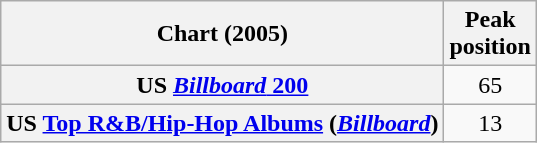<table class="wikitable sortable plainrowheaders" style="text-align:center">
<tr>
<th scope="col">Chart (2005)</th>
<th scope="col">Peak<br> position</th>
</tr>
<tr>
<th scope="row">US <a href='#'><em>Billboard</em> 200</a></th>
<td>65</td>
</tr>
<tr>
<th scope="row">US <a href='#'>Top R&B/Hip-Hop Albums</a> (<em><a href='#'>Billboard</a></em>)</th>
<td>13</td>
</tr>
</table>
